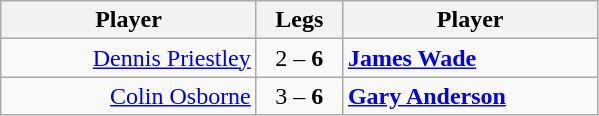<table class=wikitable style="text-align:center">
<tr>
<th width=163>Player</th>
<th width=50>Legs</th>
<th width=163>Player</th>
</tr>
<tr align=left>
<td align=right><a href='#'>Dennis Priestley</a> </td>
<td align=center>2 – <strong>6</strong></td>
<td> <strong><a href='#'>James Wade</a></strong></td>
</tr>
<tr align=left>
<td align=right><a href='#'>Colin Osborne</a> </td>
<td align=center>3 – <strong>6</strong></td>
<td> <strong><a href='#'>Gary Anderson</a></strong></td>
</tr>
</table>
